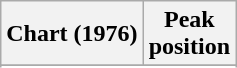<table class="wikitable sortable plainrowheaders" style="text-align:center">
<tr>
<th>Chart (1976)</th>
<th>Peak<br>position</th>
</tr>
<tr>
</tr>
<tr>
</tr>
<tr>
</tr>
<tr>
</tr>
<tr>
</tr>
<tr>
</tr>
</table>
